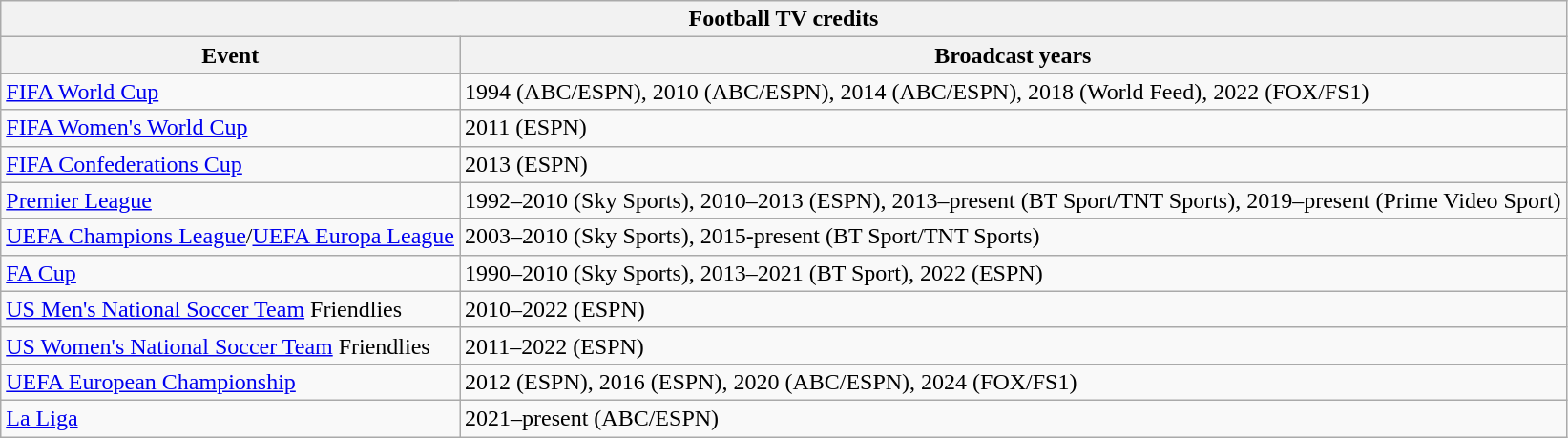<table class="wikitable">
<tr>
<th colspan=2>Football TV credits</th>
</tr>
<tr>
<th>Event</th>
<th>Broadcast years</th>
</tr>
<tr>
<td><a href='#'>FIFA World Cup</a></td>
<td>1994 (ABC/ESPN), 2010 (ABC/ESPN), 2014 (ABC/ESPN), 2018 (World Feed), 2022 (FOX/FS1)</td>
</tr>
<tr>
<td><a href='#'>FIFA Women's World Cup</a></td>
<td>2011 (ESPN)</td>
</tr>
<tr>
<td><a href='#'>FIFA Confederations Cup</a></td>
<td>2013 (ESPN)</td>
</tr>
<tr>
<td><a href='#'>Premier League</a></td>
<td>1992–2010 (Sky Sports), 2010–2013 (ESPN), 2013–present (BT Sport/TNT Sports), 2019–present (Prime Video Sport)</td>
</tr>
<tr>
<td><a href='#'>UEFA Champions League</a>/<a href='#'>UEFA Europa League</a></td>
<td>2003–2010 (Sky Sports), 2015-present (BT Sport/TNT Sports)</td>
</tr>
<tr>
<td><a href='#'>FA Cup</a></td>
<td>1990–2010 (Sky Sports), 2013–2021 (BT Sport), 2022 (ESPN)</td>
</tr>
<tr>
<td><a href='#'>US Men's National Soccer Team</a> Friendlies</td>
<td>2010–2022 (ESPN)</td>
</tr>
<tr>
<td><a href='#'>US Women's National Soccer Team</a> Friendlies</td>
<td>2011–2022 (ESPN)</td>
</tr>
<tr>
<td><a href='#'>UEFA European Championship</a></td>
<td>2012 (ESPN), 2016 (ESPN), 2020  (ABC/ESPN), 2024 (FOX/FS1)</td>
</tr>
<tr>
<td><a href='#'>La Liga</a></td>
<td>2021–present (ABC/ESPN)</td>
</tr>
</table>
